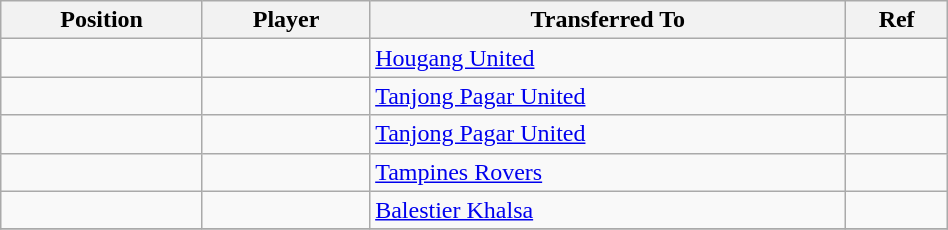<table class="wikitable sortable" style="width:50%; text-align:center; font-size:100%; text-align:left;">
<tr>
<th><strong>Position</strong></th>
<th><strong>Player</strong></th>
<th><strong>Transferred To</strong></th>
<th><strong>Ref</strong></th>
</tr>
<tr>
<td></td>
<td></td>
<td> <a href='#'>Hougang United</a></td>
<td></td>
</tr>
<tr>
<td></td>
<td></td>
<td> <a href='#'>Tanjong Pagar United</a></td>
<td></td>
</tr>
<tr>
<td></td>
<td></td>
<td> <a href='#'>Tanjong Pagar United</a></td>
<td></td>
</tr>
<tr>
<td></td>
<td></td>
<td> <a href='#'>Tampines Rovers</a></td>
<td></td>
</tr>
<tr>
<td></td>
<td></td>
<td> <a href='#'>Balestier Khalsa</a></td>
<td></td>
</tr>
<tr>
</tr>
</table>
